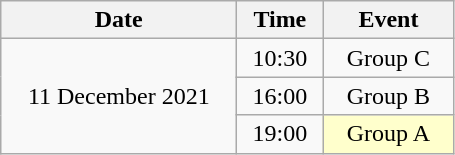<table class = "wikitable" style="text-align:center;">
<tr>
<th width=150>Date</th>
<th width=50>Time</th>
<th width=80>Event</th>
</tr>
<tr>
<td rowspan=3>11 December 2021</td>
<td>10:30</td>
<td>Group C</td>
</tr>
<tr>
<td>16:00</td>
<td>Group B</td>
</tr>
<tr>
<td>19:00</td>
<td bgcolor=ffffcc>Group A</td>
</tr>
</table>
